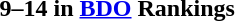<table>
<tr style="vertical-align: top;">
<td><br></td>
<td><br><strong>9–14 in <a href='#'>BDO</a> Rankings</strong></td>
<td><br></td>
</tr>
</table>
